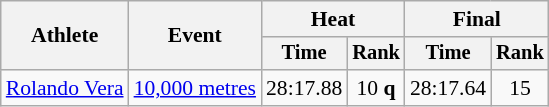<table class=wikitable style="font-size:90%; text-align:center">
<tr>
<th rowspan=2>Athlete</th>
<th rowspan=2>Event</th>
<th colspan=2>Heat</th>
<th colspan=2>Final</th>
</tr>
<tr style=font-size:95%>
<th>Time</th>
<th>Rank</th>
<th>Time</th>
<th>Rank</th>
</tr>
<tr align=center>
<td align=left><a href='#'>Rolando Vera</a></td>
<td align=left><a href='#'>10,000 metres</a></td>
<td>28:17.88</td>
<td>10 <strong>q</strong></td>
<td>28:17.64</td>
<td>15</td>
</tr>
</table>
